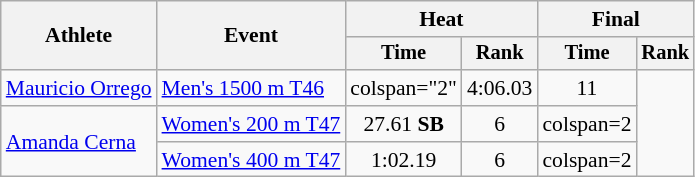<table class=wikitable style="font-size:90%">
<tr>
<th rowspan="2">Athlete</th>
<th rowspan="2">Event</th>
<th colspan="2">Heat</th>
<th colspan="2">Final</th>
</tr>
<tr style="font-size:95%">
<th>Time</th>
<th>Rank</th>
<th>Time</th>
<th>Rank</th>
</tr>
<tr align=center>
<td align=left><a href='#'>Mauricio Orrego</a></td>
<td align=left><a href='#'>Men's 1500 m T46</a></td>
<td>colspan="2" </td>
<td>4:06.03</td>
<td>11</td>
</tr>
<tr align=center>
<td rowspan=2 align=left><a href='#'>Amanda Cerna</a></td>
<td align=left><a href='#'>Women's 200 m T47</a></td>
<td>27.61 <strong>SB</strong></td>
<td>6</td>
<td>colspan=2  </td>
</tr>
<tr align=center>
<td align=left><a href='#'>Women's 400 m T47</a></td>
<td>1:02.19</td>
<td>6</td>
<td>colspan=2  </td>
</tr>
</table>
